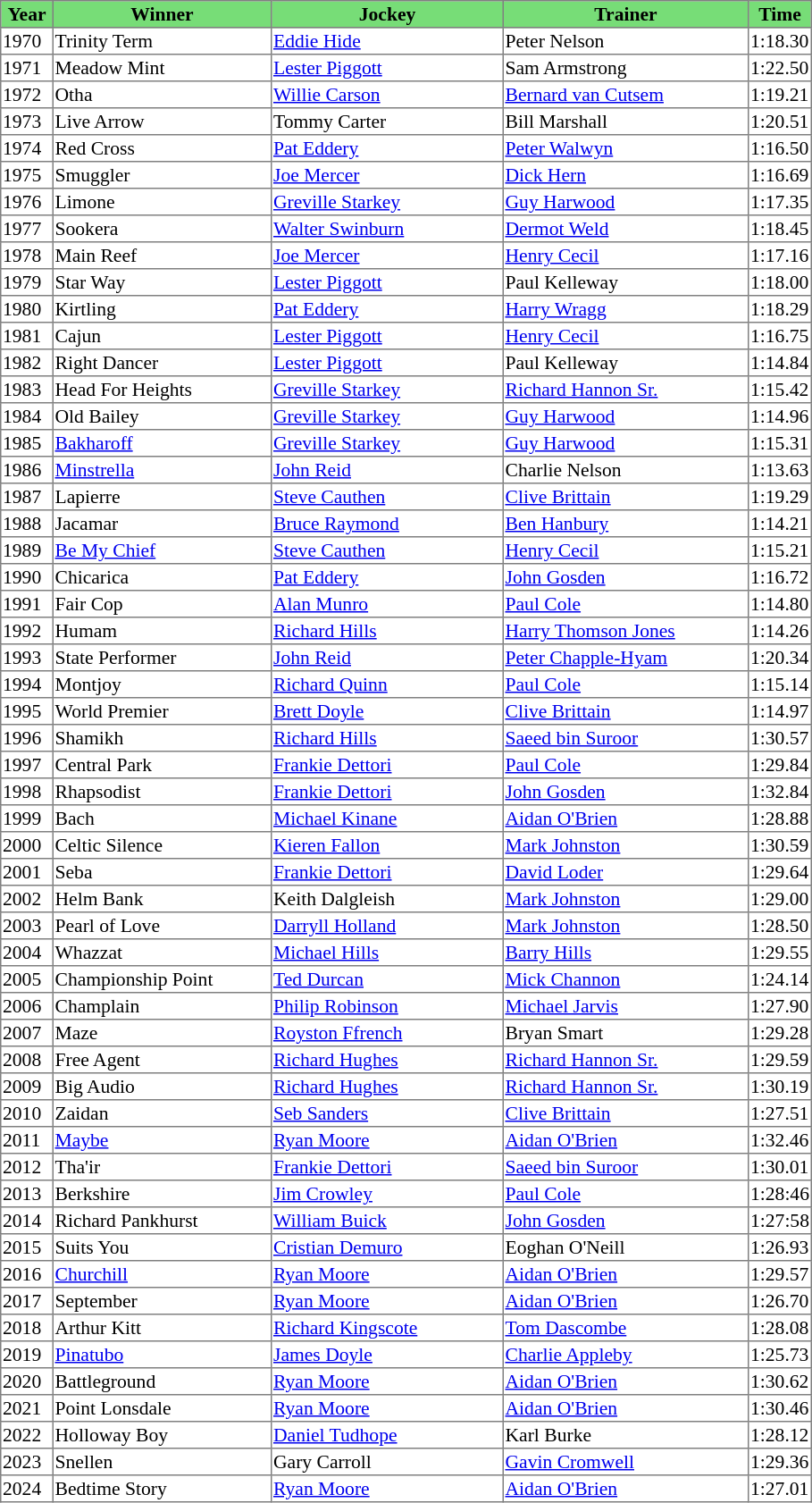<table class = "sortable" | border="1" style="border-collapse: collapse; font-size:90%">
<tr bgcolor="#77dd77" align="center">
<th width="36px"><strong>Year</strong><br></th>
<th width="160px"><strong>Winner</strong><br></th>
<th width="170px"><strong>Jockey</strong><br></th>
<th width="180px"><strong>Trainer</strong><br></th>
<th><strong>Time</strong><br></th>
</tr>
<tr>
<td>1970</td>
<td>Trinity Term</td>
<td><a href='#'>Eddie Hide</a></td>
<td>Peter Nelson</td>
<td>1:18.30</td>
</tr>
<tr>
<td>1971</td>
<td>Meadow Mint</td>
<td><a href='#'>Lester Piggott</a></td>
<td>Sam Armstrong</td>
<td>1:22.50</td>
</tr>
<tr>
<td>1972</td>
<td>Otha</td>
<td><a href='#'>Willie Carson</a></td>
<td><a href='#'>Bernard van Cutsem</a></td>
<td>1:19.21</td>
</tr>
<tr>
<td>1973</td>
<td>Live Arrow</td>
<td>Tommy Carter</td>
<td>Bill Marshall</td>
<td>1:20.51</td>
</tr>
<tr>
<td>1974</td>
<td>Red Cross</td>
<td><a href='#'>Pat Eddery</a></td>
<td><a href='#'>Peter Walwyn</a></td>
<td>1:16.50</td>
</tr>
<tr>
<td>1975</td>
<td>Smuggler</td>
<td><a href='#'>Joe Mercer</a></td>
<td><a href='#'>Dick Hern</a></td>
<td>1:16.69</td>
</tr>
<tr>
<td>1976</td>
<td>Limone</td>
<td><a href='#'>Greville Starkey</a></td>
<td><a href='#'>Guy Harwood</a></td>
<td>1:17.35</td>
</tr>
<tr>
<td>1977</td>
<td>Sookera</td>
<td><a href='#'>Walter Swinburn</a></td>
<td><a href='#'>Dermot Weld</a></td>
<td>1:18.45</td>
</tr>
<tr>
<td>1978</td>
<td>Main Reef</td>
<td><a href='#'>Joe Mercer</a></td>
<td><a href='#'>Henry Cecil</a></td>
<td>1:17.16</td>
</tr>
<tr>
<td>1979</td>
<td>Star Way</td>
<td><a href='#'>Lester Piggott</a></td>
<td>Paul Kelleway</td>
<td>1:18.00</td>
</tr>
<tr>
<td>1980</td>
<td>Kirtling</td>
<td><a href='#'>Pat Eddery</a></td>
<td><a href='#'>Harry Wragg</a></td>
<td>1:18.29</td>
</tr>
<tr>
<td>1981</td>
<td>Cajun</td>
<td><a href='#'>Lester Piggott</a></td>
<td><a href='#'>Henry Cecil</a></td>
<td>1:16.75</td>
</tr>
<tr>
<td>1982</td>
<td>Right Dancer</td>
<td><a href='#'>Lester Piggott</a></td>
<td>Paul Kelleway</td>
<td>1:14.84</td>
</tr>
<tr>
<td>1983</td>
<td>Head For Heights</td>
<td><a href='#'>Greville Starkey</a></td>
<td><a href='#'>Richard Hannon Sr.</a></td>
<td>1:15.42</td>
</tr>
<tr>
<td>1984</td>
<td>Old Bailey</td>
<td><a href='#'>Greville Starkey</a></td>
<td><a href='#'>Guy Harwood</a></td>
<td>1:14.96</td>
</tr>
<tr>
<td>1985</td>
<td><a href='#'>Bakharoff</a></td>
<td><a href='#'>Greville Starkey</a></td>
<td><a href='#'>Guy Harwood</a></td>
<td>1:15.31</td>
</tr>
<tr>
<td>1986</td>
<td><a href='#'>Minstrella</a></td>
<td><a href='#'>John Reid</a></td>
<td>Charlie Nelson</td>
<td>1:13.63</td>
</tr>
<tr>
<td>1987</td>
<td>Lapierre</td>
<td><a href='#'>Steve Cauthen</a></td>
<td><a href='#'>Clive Brittain</a></td>
<td>1:19.29</td>
</tr>
<tr>
<td>1988</td>
<td>Jacamar</td>
<td><a href='#'>Bruce Raymond</a></td>
<td><a href='#'>Ben Hanbury</a></td>
<td>1:14.21</td>
</tr>
<tr>
<td>1989</td>
<td><a href='#'>Be My Chief</a></td>
<td><a href='#'>Steve Cauthen</a></td>
<td><a href='#'>Henry Cecil</a></td>
<td>1:15.21</td>
</tr>
<tr>
<td>1990</td>
<td>Chicarica</td>
<td><a href='#'>Pat Eddery</a></td>
<td><a href='#'>John Gosden</a></td>
<td>1:16.72</td>
</tr>
<tr>
<td>1991</td>
<td>Fair Cop</td>
<td><a href='#'>Alan Munro</a></td>
<td><a href='#'>Paul Cole</a></td>
<td>1:14.80</td>
</tr>
<tr>
<td>1992</td>
<td>Humam</td>
<td><a href='#'>Richard Hills</a></td>
<td><a href='#'>Harry Thomson Jones</a></td>
<td>1:14.26</td>
</tr>
<tr>
<td>1993</td>
<td>State Performer</td>
<td><a href='#'>John Reid</a></td>
<td><a href='#'>Peter Chapple-Hyam</a></td>
<td>1:20.34</td>
</tr>
<tr>
<td>1994</td>
<td>Montjoy</td>
<td><a href='#'>Richard Quinn</a></td>
<td><a href='#'>Paul Cole</a></td>
<td>1:15.14</td>
</tr>
<tr>
<td>1995</td>
<td>World Premier</td>
<td><a href='#'>Brett Doyle</a></td>
<td><a href='#'>Clive Brittain</a></td>
<td>1:14.97</td>
</tr>
<tr>
<td>1996</td>
<td>Shamikh</td>
<td><a href='#'>Richard Hills</a></td>
<td><a href='#'>Saeed bin Suroor</a></td>
<td>1:30.57</td>
</tr>
<tr>
<td>1997</td>
<td>Central Park</td>
<td><a href='#'>Frankie Dettori</a></td>
<td><a href='#'>Paul Cole</a></td>
<td>1:29.84</td>
</tr>
<tr>
<td>1998</td>
<td>Rhapsodist</td>
<td><a href='#'>Frankie Dettori</a></td>
<td><a href='#'>John Gosden</a></td>
<td>1:32.84</td>
</tr>
<tr>
<td>1999</td>
<td>Bach</td>
<td><a href='#'>Michael Kinane</a></td>
<td><a href='#'>Aidan O'Brien</a></td>
<td>1:28.88</td>
</tr>
<tr>
<td>2000</td>
<td>Celtic Silence</td>
<td><a href='#'>Kieren Fallon</a></td>
<td><a href='#'>Mark Johnston</a></td>
<td>1:30.59</td>
</tr>
<tr>
<td>2001</td>
<td>Seba</td>
<td><a href='#'>Frankie Dettori</a></td>
<td><a href='#'>David Loder</a></td>
<td>1:29.64</td>
</tr>
<tr>
<td>2002</td>
<td>Helm Bank</td>
<td>Keith Dalgleish</td>
<td><a href='#'>Mark Johnston</a></td>
<td>1:29.00</td>
</tr>
<tr>
<td>2003</td>
<td>Pearl of Love</td>
<td><a href='#'>Darryll Holland</a></td>
<td><a href='#'>Mark Johnston</a></td>
<td>1:28.50</td>
</tr>
<tr>
<td>2004</td>
<td>Whazzat</td>
<td><a href='#'>Michael Hills</a></td>
<td><a href='#'>Barry Hills</a></td>
<td>1:29.55</td>
</tr>
<tr>
<td>2005</td>
<td>Championship Point </td>
<td><a href='#'>Ted Durcan</a></td>
<td><a href='#'>Mick Channon</a></td>
<td>1:24.14</td>
</tr>
<tr>
<td>2006</td>
<td>Champlain</td>
<td><a href='#'>Philip Robinson</a></td>
<td><a href='#'>Michael Jarvis</a></td>
<td>1:27.90</td>
</tr>
<tr>
<td>2007</td>
<td>Maze</td>
<td><a href='#'>Royston Ffrench</a></td>
<td>Bryan Smart</td>
<td>1:29.28</td>
</tr>
<tr>
<td>2008</td>
<td>Free Agent</td>
<td><a href='#'>Richard Hughes</a></td>
<td><a href='#'>Richard Hannon Sr.</a></td>
<td>1:29.59</td>
</tr>
<tr>
<td>2009</td>
<td>Big Audio</td>
<td><a href='#'>Richard Hughes</a></td>
<td><a href='#'>Richard Hannon Sr.</a></td>
<td>1:30.19</td>
</tr>
<tr>
<td>2010</td>
<td>Zaidan</td>
<td><a href='#'>Seb Sanders</a></td>
<td><a href='#'>Clive Brittain</a></td>
<td>1:27.51</td>
</tr>
<tr>
<td>2011</td>
<td><a href='#'>Maybe</a></td>
<td><a href='#'>Ryan Moore</a></td>
<td><a href='#'>Aidan O'Brien</a></td>
<td>1:32.46</td>
</tr>
<tr>
<td>2012</td>
<td>Tha'ir</td>
<td><a href='#'>Frankie Dettori</a></td>
<td><a href='#'>Saeed bin Suroor</a></td>
<td>1:30.01</td>
</tr>
<tr>
<td>2013</td>
<td>Berkshire</td>
<td><a href='#'>Jim Crowley</a></td>
<td><a href='#'>Paul Cole</a></td>
<td>1:28:46</td>
</tr>
<tr>
<td>2014</td>
<td>Richard Pankhurst</td>
<td><a href='#'>William Buick</a></td>
<td><a href='#'>John Gosden</a></td>
<td>1:27:58</td>
</tr>
<tr>
<td>2015</td>
<td>Suits You</td>
<td><a href='#'>Cristian Demuro</a></td>
<td>Eoghan O'Neill</td>
<td>1:26.93</td>
</tr>
<tr>
<td>2016</td>
<td><a href='#'>Churchill</a></td>
<td><a href='#'>Ryan Moore</a></td>
<td><a href='#'>Aidan O'Brien</a></td>
<td>1:29.57</td>
</tr>
<tr>
<td>2017</td>
<td>September</td>
<td><a href='#'>Ryan Moore</a></td>
<td><a href='#'>Aidan O'Brien</a></td>
<td>1:26.70</td>
</tr>
<tr>
<td>2018</td>
<td>Arthur Kitt</td>
<td><a href='#'>Richard Kingscote</a></td>
<td><a href='#'>Tom Dascombe</a></td>
<td>1:28.08</td>
</tr>
<tr>
<td>2019</td>
<td><a href='#'>Pinatubo</a></td>
<td><a href='#'>James Doyle</a></td>
<td><a href='#'>Charlie Appleby</a></td>
<td>1:25.73</td>
</tr>
<tr>
<td>2020</td>
<td>Battleground</td>
<td><a href='#'>Ryan Moore</a></td>
<td><a href='#'>Aidan O'Brien</a></td>
<td>1:30.62</td>
</tr>
<tr>
<td>2021</td>
<td>Point Lonsdale</td>
<td><a href='#'>Ryan Moore</a></td>
<td><a href='#'>Aidan O'Brien</a></td>
<td>1:30.46</td>
</tr>
<tr>
<td>2022</td>
<td>Holloway Boy</td>
<td><a href='#'>Daniel Tudhope</a></td>
<td>Karl Burke</td>
<td>1:28.12</td>
</tr>
<tr>
<td>2023</td>
<td>Snellen</td>
<td>Gary Carroll</td>
<td><a href='#'>Gavin Cromwell</a></td>
<td>1:29.36</td>
</tr>
<tr>
<td>2024</td>
<td>Bedtime Story</td>
<td><a href='#'>Ryan Moore</a></td>
<td><a href='#'>Aidan O'Brien</a></td>
<td>1:27.01</td>
</tr>
</table>
